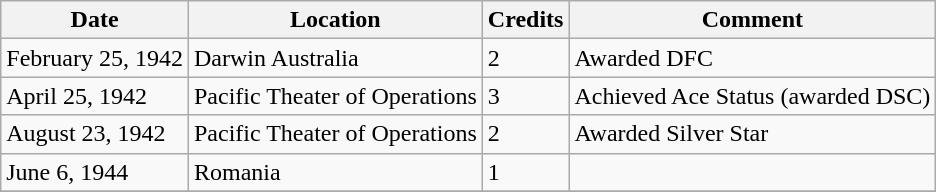<table class="wikitable">
<tr>
<th>Date</th>
<th>Location</th>
<th>Credits</th>
<th>Comment</th>
</tr>
<tr>
<td>February 25, 1942</td>
<td>Darwin Australia</td>
<td>2</td>
<td>Awarded DFC</td>
</tr>
<tr>
<td>April 25, 1942</td>
<td>Pacific Theater of Operations</td>
<td>3</td>
<td>Achieved Ace Status (awarded DSC)</td>
</tr>
<tr>
<td>August 23, 1942</td>
<td>Pacific Theater of Operations</td>
<td>2</td>
<td>Awarded Silver Star</td>
</tr>
<tr>
<td>June 6, 1944</td>
<td>Romania</td>
<td>1</td>
<td></td>
</tr>
<tr>
</tr>
</table>
